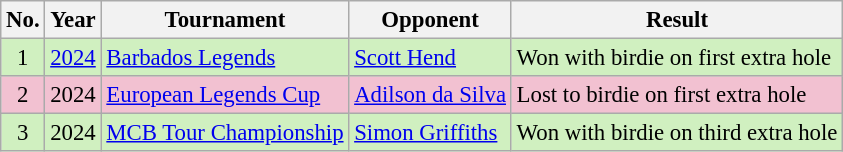<table class="wikitable" style="font-size:95%;">
<tr>
<th>No.</th>
<th>Year</th>
<th>Tournament</th>
<th>Opponent</th>
<th>Result</th>
</tr>
<tr style="background:#D0F0C0;">
<td align=center>1</td>
<td><a href='#'>2024</a></td>
<td><a href='#'>Barbados Legends</a></td>
<td> <a href='#'>Scott Hend</a></td>
<td>Won with birdie on first extra hole</td>
</tr>
<tr style="background:#F2C1D1;">
<td align=center>2</td>
<td>2024</td>
<td><a href='#'>European Legends Cup</a></td>
<td> <a href='#'>Adilson da Silva</a></td>
<td>Lost to birdie on first extra hole</td>
</tr>
<tr style="background:#D0F0C0;">
<td align=center>3</td>
<td>2024</td>
<td><a href='#'>MCB Tour Championship</a></td>
<td> <a href='#'>Simon Griffiths</a></td>
<td>Won with birdie on third extra hole</td>
</tr>
</table>
